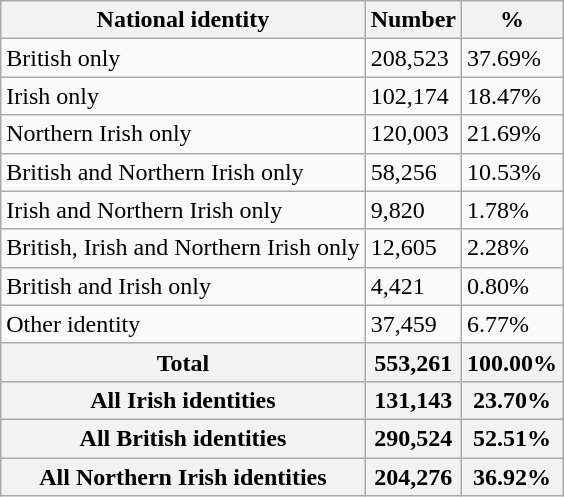<table class="wikitable">
<tr>
<th>National identity</th>
<th>Number</th>
<th>%</th>
</tr>
<tr>
<td>British only</td>
<td>208,523</td>
<td>37.69%</td>
</tr>
<tr>
<td>Irish only</td>
<td>102,174</td>
<td>18.47%</td>
</tr>
<tr>
<td>Northern Irish only</td>
<td>120,003</td>
<td>21.69%</td>
</tr>
<tr>
<td>British and Northern Irish only</td>
<td>58,256</td>
<td>10.53%</td>
</tr>
<tr>
<td>Irish and Northern Irish only</td>
<td>9,820</td>
<td>1.78%</td>
</tr>
<tr>
<td>British, Irish and Northern Irish only</td>
<td>12,605</td>
<td>2.28%</td>
</tr>
<tr>
<td>British and Irish only</td>
<td>4,421</td>
<td>0.80%</td>
</tr>
<tr>
<td>Other identity</td>
<td>37,459</td>
<td>6.77%</td>
</tr>
<tr>
<th>Total</th>
<th>553,261</th>
<th>100.00%</th>
</tr>
<tr>
<th>All Irish identities</th>
<th>131,143</th>
<th>23.70%</th>
</tr>
<tr>
<th>All British identities</th>
<th>290,524</th>
<th>52.51%</th>
</tr>
<tr>
<th>All Northern Irish identities</th>
<th>204,276</th>
<th>36.92%</th>
</tr>
</table>
